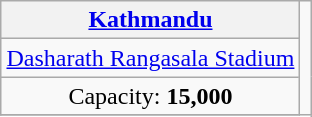<table class="wikitable" style="margin:1em auto; text-align:center">
<tr>
<th><a href='#'>Kathmandu</a></th>
<td rowspan="4"></td>
</tr>
<tr>
<td><a href='#'>Dasharath Rangasala Stadium</a></td>
</tr>
<tr>
<td>Capacity: <strong>15,000</strong></td>
</tr>
<tr>
</tr>
</table>
